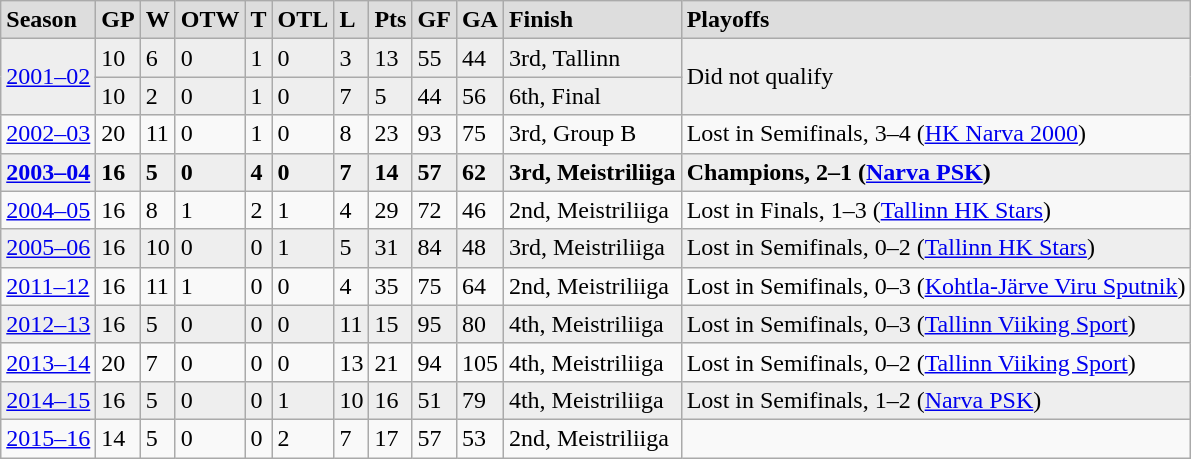<table class="wikitable">
<tr style="font-weight:bold; background:#ddd;">
<td>Season</td>
<td>GP</td>
<td>W</td>
<td>OTW</td>
<td>T</td>
<td>OTL</td>
<td>L</td>
<td>Pts</td>
<td>GF</td>
<td>GA</td>
<td>Finish</td>
<td>Playoffs</td>
</tr>
<tr style="background:#eee;">
<td rowspan=2><a href='#'>2001–02</a></td>
<td>10</td>
<td>6</td>
<td>0</td>
<td>1</td>
<td>0</td>
<td>3</td>
<td>13</td>
<td>55</td>
<td>44</td>
<td>3rd, Tallinn</td>
<td rowspan=2>Did not qualify</td>
</tr>
<tr style="background:#eee;">
<td>10</td>
<td>2</td>
<td>0</td>
<td>1</td>
<td>0</td>
<td>7</td>
<td>5</td>
<td>44</td>
<td>56</td>
<td>6th, Final</td>
</tr>
<tr>
<td><a href='#'>2002–03</a></td>
<td>20</td>
<td>11</td>
<td>0</td>
<td>1</td>
<td>0</td>
<td>8</td>
<td>23</td>
<td>93</td>
<td>75</td>
<td>3rd, Group B</td>
<td>Lost in Semifinals, 3–4 (<a href='#'>HK Narva 2000</a>)</td>
</tr>
<tr style="font-weight:bold; background:#eee;">
<td><a href='#'>2003–04</a></td>
<td>16</td>
<td>5</td>
<td>0</td>
<td>4</td>
<td>0</td>
<td>7</td>
<td>14</td>
<td>57</td>
<td>62</td>
<td>3rd, Meistriliiga</td>
<td>Champions, 2–1 (<a href='#'>Narva PSK</a>)</td>
</tr>
<tr>
<td><a href='#'>2004–05</a></td>
<td>16</td>
<td>8</td>
<td>1</td>
<td>2</td>
<td>1</td>
<td>4</td>
<td>29</td>
<td>72</td>
<td>46</td>
<td>2nd, Meistriliiga</td>
<td>Lost in Finals, 1–3 (<a href='#'>Tallinn HK Stars</a>)</td>
</tr>
<tr style="background:#eee;">
<td><a href='#'>2005–06</a></td>
<td>16</td>
<td>10</td>
<td>0</td>
<td>0</td>
<td>1</td>
<td>5</td>
<td>31</td>
<td>84</td>
<td>48</td>
<td>3rd, Meistriliiga</td>
<td>Lost in Semifinals, 0–2 (<a href='#'>Tallinn HK Stars</a>)</td>
</tr>
<tr>
<td><a href='#'>2011–12</a></td>
<td>16</td>
<td>11</td>
<td>1</td>
<td>0</td>
<td>0</td>
<td>4</td>
<td>35</td>
<td>75</td>
<td>64</td>
<td>2nd, Meistriliiga</td>
<td>Lost in Semifinals, 0–3 (<a href='#'>Kohtla-Järve Viru Sputnik</a>)</td>
</tr>
<tr style="background:#eee;">
<td><a href='#'>2012–13</a></td>
<td>16</td>
<td>5</td>
<td>0</td>
<td>0</td>
<td>0</td>
<td>11</td>
<td>15</td>
<td>95</td>
<td>80</td>
<td>4th, Meistriliiga</td>
<td>Lost in Semifinals, 0–3 (<a href='#'>Tallinn Viiking Sport</a>)</td>
</tr>
<tr>
<td><a href='#'>2013–14</a></td>
<td>20</td>
<td>7</td>
<td>0</td>
<td>0</td>
<td>0</td>
<td>13</td>
<td>21</td>
<td>94</td>
<td>105</td>
<td>4th, Meistriliiga</td>
<td>Lost in Semifinals, 0–2 (<a href='#'>Tallinn Viiking Sport</a>)</td>
</tr>
<tr style="background:#eee;">
<td><a href='#'>2014–15</a></td>
<td>16</td>
<td>5</td>
<td>0</td>
<td>0</td>
<td>1</td>
<td>10</td>
<td>16</td>
<td>51</td>
<td>79</td>
<td>4th, Meistriliiga</td>
<td>Lost in Semifinals, 1–2 (<a href='#'>Narva PSK</a>)</td>
</tr>
<tr>
<td><a href='#'>2015–16</a></td>
<td>14</td>
<td>5</td>
<td>0</td>
<td>0</td>
<td>2</td>
<td>7</td>
<td>17</td>
<td>57</td>
<td>53</td>
<td>2nd, Meistriliiga</td>
<td></td>
</tr>
</table>
